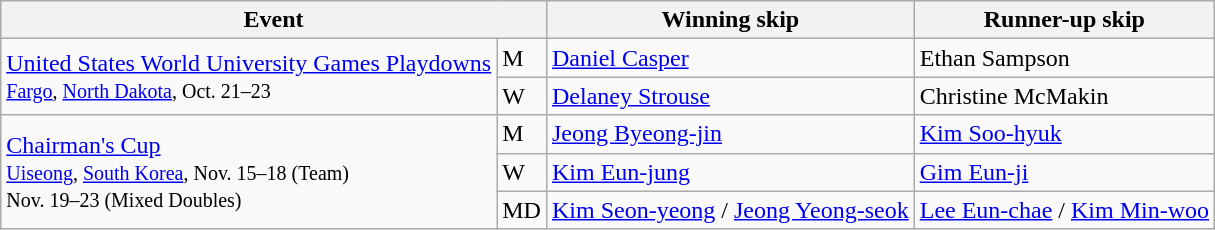<table class="wikitable">
<tr>
<th colspan="2">Event</th>
<th>Winning skip</th>
<th>Runner-up skip</th>
</tr>
<tr>
<td rowspan="2"><a href='#'>United States World University Games Playdowns</a> <br> <small><a href='#'>Fargo</a>, <a href='#'>North Dakota</a>, Oct. 21–23</small></td>
<td>M</td>
<td> <a href='#'>Daniel Casper</a></td>
<td> Ethan Sampson</td>
</tr>
<tr>
<td>W</td>
<td> <a href='#'>Delaney Strouse</a></td>
<td> Christine McMakin</td>
</tr>
<tr>
<td rowspan="3"><a href='#'>Chairman's Cup</a> <br> <small><a href='#'>Uiseong</a>, <a href='#'>South Korea</a>, Nov. 15–18 (Team) <br> Nov. 19–23 (Mixed Doubles)</small></td>
<td>M</td>
<td> <a href='#'>Jeong Byeong-jin</a></td>
<td> <a href='#'>Kim Soo-hyuk</a></td>
</tr>
<tr>
<td>W</td>
<td> <a href='#'>Kim Eun-jung</a></td>
<td> <a href='#'>Gim Eun-ji</a></td>
</tr>
<tr>
<td>MD</td>
<td> <a href='#'>Kim Seon-yeong</a> / <a href='#'>Jeong Yeong-seok</a></td>
<td> <a href='#'>Lee Eun-chae</a> / <a href='#'>Kim Min-woo</a></td>
</tr>
</table>
